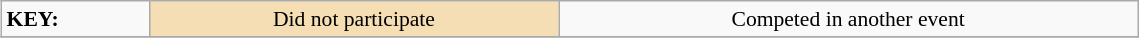<table class="wikitable" style="margin:0.5em; font-size:90%;position:relative;" width=60%>
<tr>
<td><strong>KEY:</strong></td>
<td bgcolor="wheat" align=center>Did not participate</td>
<td align=center>Competed in another event</td>
</tr>
<tr>
</tr>
</table>
